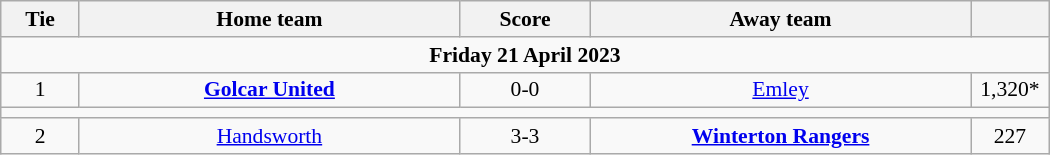<table class="wikitable" style="width:700px;text-align:center;font-size:90%">
<tr>
<th scope="col" style="width: 7.50%">Tie</th>
<th scope="col" style="width:36.25%">Home team</th>
<th scope="col" style="width:12.50%">Score</th>
<th scope="col" style="width:36.25%">Away team</th>
<th scope="col" style="width: 7.50%"></th>
</tr>
<tr>
<td colspan="5"><strong>Friday 21 April 2023</strong></td>
</tr>
<tr>
<td>1</td>
<td><strong><a href='#'>Golcar United</a></strong></td>
<td>0-0 </td>
<td><a href='#'>Emley</a></td>
<td>1,320*</td>
</tr>
<tr>
<td colspan="5"></td>
</tr>
<tr>
<td>2</td>
<td><a href='#'>Handsworth</a></td>
<td>3-3 </td>
<td><strong><a href='#'>Winterton Rangers</a></strong></td>
<td>227</td>
</tr>
</table>
